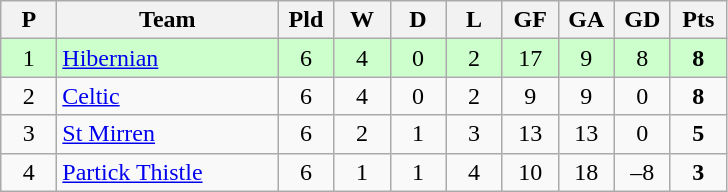<table class="wikitable" style="text-align: center;">
<tr>
<th width=30>P</th>
<th width=140>Team</th>
<th width=30>Pld</th>
<th width=30>W</th>
<th width=30>D</th>
<th width=30>L</th>
<th width=30>GF</th>
<th width=30>GA</th>
<th width=30>GD</th>
<th width=30>Pts</th>
</tr>
<tr style="background:#ccffcc;">
<td>1</td>
<td align=left><a href='#'>Hibernian</a></td>
<td>6</td>
<td>4</td>
<td>0</td>
<td>2</td>
<td>17</td>
<td>9</td>
<td>8</td>
<td><strong>8</strong></td>
</tr>
<tr>
<td>2</td>
<td align=left><a href='#'>Celtic</a></td>
<td>6</td>
<td>4</td>
<td>0</td>
<td>2</td>
<td>9</td>
<td>9</td>
<td>0</td>
<td><strong>8</strong></td>
</tr>
<tr>
<td>3</td>
<td align=left><a href='#'>St Mirren</a></td>
<td>6</td>
<td>2</td>
<td>1</td>
<td>3</td>
<td>13</td>
<td>13</td>
<td>0</td>
<td><strong>5</strong></td>
</tr>
<tr>
<td>4</td>
<td align=left><a href='#'>Partick Thistle</a></td>
<td>6</td>
<td>1</td>
<td>1</td>
<td>4</td>
<td>10</td>
<td>18</td>
<td>–8</td>
<td><strong>3</strong></td>
</tr>
</table>
